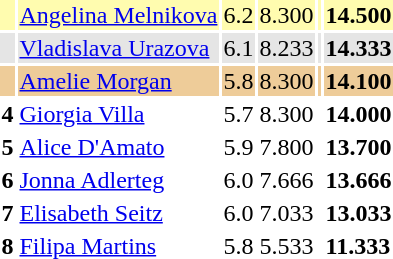<table>
<tr style="background:#fffcaf;">
<th scope=row style="text-align:center"></th>
<td style="text-align:left;"> <a href='#'>Angelina Melnikova</a></td>
<td>6.2</td>
<td>8.300</td>
<td></td>
<td><strong>14.500</strong></td>
</tr>
<tr style="background:#e5e5e5;">
<th scope=row style="text-align:center"></th>
<td style="text-align:left;"> <a href='#'>Vladislava Urazova</a></td>
<td>6.1</td>
<td>8.233</td>
<td></td>
<td><strong>14.333</strong></td>
</tr>
<tr style="background:#ec9;">
<th scope=row style="text-align:center"></th>
<td style="text-align:left;"> <a href='#'>Amelie Morgan</a></td>
<td>5.8</td>
<td>8.300</td>
<td></td>
<td><strong>14.100</strong></td>
</tr>
<tr>
<th scope=row style="text-align:center">4</th>
<td style="text-align:left;"> <a href='#'>Giorgia Villa</a></td>
<td>5.7</td>
<td>8.300</td>
<td></td>
<td><strong>14.000</strong></td>
</tr>
<tr>
<th scope=row style="text-align:center">5</th>
<td style="text-align:left;"> <a href='#'>Alice D'Amato</a></td>
<td>5.9</td>
<td>7.800</td>
<td></td>
<td><strong>13.700</strong></td>
</tr>
<tr>
<th scope=row style="text-align:center">6</th>
<td style="text-align:left;"> <a href='#'>Jonna Adlerteg</a></td>
<td>6.0</td>
<td>7.666</td>
<td></td>
<td><strong>13.666</strong></td>
</tr>
<tr>
<th scope=row style="text-align:center">7</th>
<td style="text-align:left;"> <a href='#'>Elisabeth Seitz</a></td>
<td>6.0</td>
<td>7.033</td>
<td></td>
<td><strong>13.033</strong></td>
</tr>
<tr>
<th scope=row style="text-align:center">8</th>
<td style="text-align:left;"> <a href='#'>Filipa Martins</a></td>
<td>5.8</td>
<td>5.533</td>
<td></td>
<td><strong>11.333</strong></td>
</tr>
</table>
